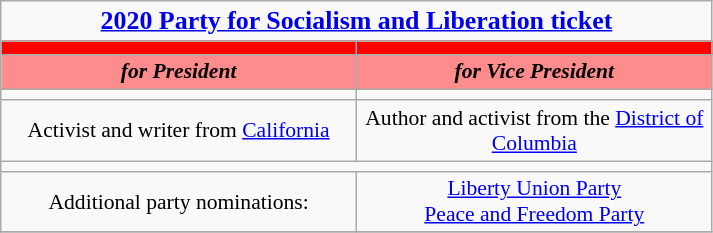<table class="wikitable" style="font-size:90%; text-align:center">
<tr>
<td colspan=2><big><strong><a href='#'>2020 Party for Socialism and Liberation ticket</a></strong></big></td>
</tr>
<tr>
<th style="font-size:135%; background:red"></th>
<th style="font-size:135%; background:red"></th>
</tr>
<tr style="color:#000; font-size:100%; background:#FF8C8C">
<td><strong><em>for President</em></strong></td>
<td><strong><em>for Vice President</em></strong></td>
</tr>
<tr>
<td></td>
<td></td>
</tr>
<tr>
<td style=width:16em>Activist and writer from <a href='#'>California</a></td>
<td style=width:16em>Author and activist from the <a href='#'>District of Columbia</a></td>
</tr>
<tr>
<td colspan=2></td>
</tr>
<tr>
<td>Additional party nominations:</td>
<td><a href='#'>Liberty Union Party</a><br><a href='#'>Peace and Freedom Party</a></td>
</tr>
<tr>
</tr>
</table>
